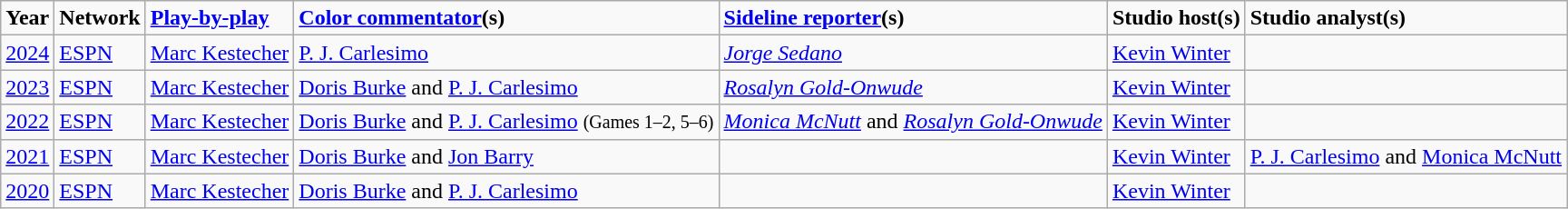<table class=wikitable>
<tr>
<td><strong>Year</strong></td>
<td><strong>Network</strong></td>
<td><strong><a href='#'>Play-by-play</a></strong></td>
<td><strong><a href='#'>Color commentator</a>(s)</strong></td>
<td><strong><a href='#'>Sideline reporter</a>(s)</strong></td>
<td><strong>Studio host(s)</strong></td>
<td><strong>Studio analyst(s)</strong></td>
</tr>
<tr>
<td><a href='#'>2024</a></td>
<td><a href='#'>ESPN</a></td>
<td><a href='#'>Marc Kestecher</a></td>
<td><a href='#'>P. J. Carlesimo</a></td>
<td><em><a href='#'>Jorge Sedano</a></em></td>
<td><a href='#'>Kevin Winter</a></td>
<td></td>
</tr>
<tr>
<td><a href='#'>2023</a></td>
<td><a href='#'>ESPN</a></td>
<td><a href='#'>Marc Kestecher</a></td>
<td><a href='#'>Doris Burke</a> and <a href='#'>P. J. Carlesimo</a></td>
<td><em><a href='#'>Rosalyn Gold-Onwude</a></em></td>
<td><a href='#'>Kevin Winter</a></td>
<td></td>
</tr>
<tr>
<td><a href='#'>2022</a></td>
<td><a href='#'>ESPN</a></td>
<td><a href='#'>Marc Kestecher</a></td>
<td><a href='#'>Doris Burke</a> and <a href='#'>P. J. Carlesimo</a> <small>(Games 1–2, 5–6)</small></td>
<td><em><a href='#'>Monica McNutt</a></em> and <em><a href='#'>Rosalyn Gold-Onwude</a></em></td>
<td><a href='#'>Kevin Winter</a></td>
<td></td>
</tr>
<tr>
<td><a href='#'>2021</a></td>
<td><a href='#'>ESPN</a></td>
<td><a href='#'>Marc Kestecher</a></td>
<td><a href='#'>Doris Burke</a> and <a href='#'>Jon Barry</a></td>
<td></td>
<td><a href='#'>Kevin Winter</a></td>
<td><a href='#'>P. J. Carlesimo</a> and <a href='#'>Monica McNutt</a></td>
</tr>
<tr>
<td><a href='#'>2020</a></td>
<td><a href='#'>ESPN</a></td>
<td><a href='#'>Marc Kestecher</a></td>
<td><a href='#'>Doris Burke</a> and <a href='#'>P. J. Carlesimo</a></td>
<td></td>
<td><a href='#'>Kevin Winter</a></td>
<td></td>
</tr>
</table>
